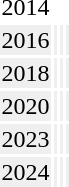<table>
<tr>
<td>2014</td>
<td></td>
<td></td>
<td></td>
</tr>
<tr bgcolor="#EFEFEF">
<td>2016</td>
<td></td>
<td></td>
<td></td>
</tr>
<tr bgcolor="#EFEFEF">
<td>2018</td>
<td></td>
<td></td>
<td></td>
</tr>
<tr bgcolor="#EFEFEF">
<td>2020</td>
<td></td>
<td></td>
<td></td>
</tr>
<tr bgcolor="#EFEFEF">
<td>2023</td>
<td></td>
<td></td>
<td></td>
</tr>
<tr bgcolor="#EFEFEF">
<td>2024</td>
<td></td>
<td></td>
<td></td>
</tr>
</table>
